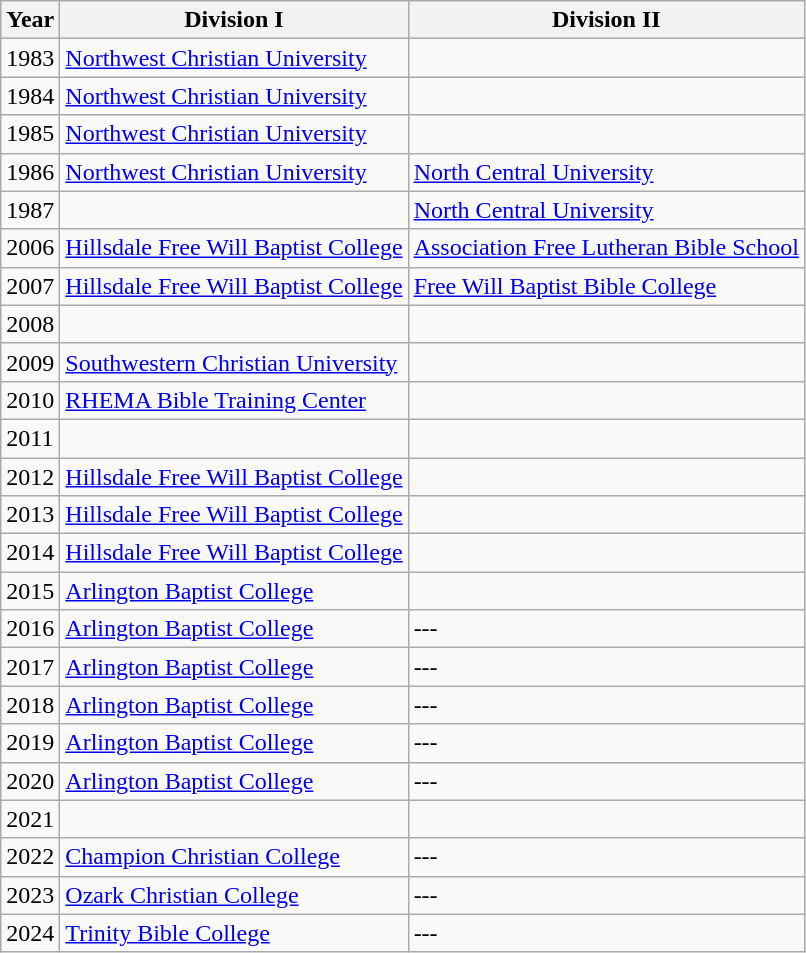<table class="wikitable">
<tr>
<th>Year</th>
<th>Division I</th>
<th>Division II</th>
</tr>
<tr>
<td>1983</td>
<td><a href='#'>Northwest Christian University</a></td>
<td></td>
</tr>
<tr>
<td>1984</td>
<td><a href='#'>Northwest Christian University</a></td>
<td></td>
</tr>
<tr>
<td>1985</td>
<td><a href='#'>Northwest Christian University</a></td>
<td></td>
</tr>
<tr>
<td>1986</td>
<td><a href='#'>Northwest Christian University</a></td>
<td><a href='#'>North Central University</a></td>
</tr>
<tr>
<td>1987</td>
<td></td>
<td><a href='#'>North Central University</a></td>
</tr>
<tr>
<td>2006</td>
<td><a href='#'>Hillsdale Free Will Baptist College</a></td>
<td><a href='#'>Association Free Lutheran Bible School</a></td>
</tr>
<tr>
<td>2007</td>
<td><a href='#'>Hillsdale Free Will Baptist College</a></td>
<td><a href='#'>Free Will Baptist Bible College</a></td>
</tr>
<tr>
<td>2008</td>
<td></td>
<td></td>
</tr>
<tr>
<td>2009</td>
<td><a href='#'>Southwestern Christian University</a></td>
<td></td>
</tr>
<tr>
<td>2010</td>
<td><a href='#'>RHEMA Bible Training Center</a></td>
<td></td>
</tr>
<tr>
<td>2011</td>
<td></td>
<td></td>
</tr>
<tr>
<td>2012</td>
<td><a href='#'>Hillsdale Free Will Baptist College</a></td>
<td></td>
</tr>
<tr>
<td>2013</td>
<td><a href='#'>Hillsdale Free Will Baptist College</a></td>
<td></td>
</tr>
<tr>
<td>2014</td>
<td><a href='#'>Hillsdale Free Will Baptist College</a></td>
<td></td>
</tr>
<tr>
<td>2015</td>
<td><a href='#'>Arlington Baptist College</a></td>
<td></td>
</tr>
<tr>
<td>2016</td>
<td><a href='#'>Arlington Baptist College</a></td>
<td>---</td>
</tr>
<tr>
<td>2017</td>
<td><a href='#'>Arlington Baptist College</a></td>
<td>---</td>
</tr>
<tr>
<td>2018</td>
<td><a href='#'>Arlington Baptist College</a></td>
<td>---</td>
</tr>
<tr>
<td>2019</td>
<td><a href='#'>Arlington Baptist College</a></td>
<td>---</td>
</tr>
<tr>
<td>2020</td>
<td><a href='#'>Arlington Baptist College</a></td>
<td>---</td>
</tr>
<tr>
<td>2021</td>
<td></td>
</tr>
<tr>
<td>2022</td>
<td><a href='#'>Champion Christian College</a></td>
<td>---</td>
</tr>
<tr>
<td>2023</td>
<td><a href='#'>Ozark Christian College</a></td>
<td>---</td>
</tr>
<tr>
<td>2024</td>
<td><a href='#'>Trinity Bible College</a></td>
<td>---</td>
</tr>
</table>
